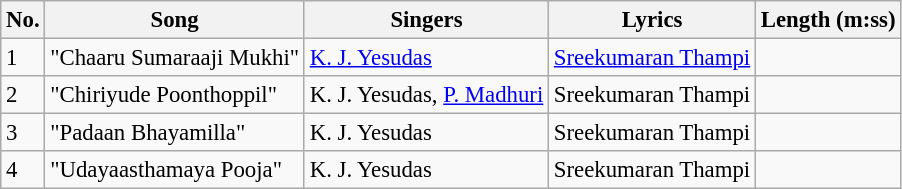<table class="wikitable" style="font-size:95%;">
<tr>
<th>No.</th>
<th>Song</th>
<th>Singers</th>
<th>Lyrics</th>
<th>Length (m:ss)</th>
</tr>
<tr>
<td>1</td>
<td>"Chaaru Sumaraaji Mukhi"</td>
<td><a href='#'>K. J. Yesudas</a></td>
<td><a href='#'>Sreekumaran Thampi</a></td>
<td></td>
</tr>
<tr>
<td>2</td>
<td>"Chiriyude Poonthoppil"</td>
<td>K. J. Yesudas, <a href='#'>P. Madhuri</a></td>
<td>Sreekumaran Thampi</td>
<td></td>
</tr>
<tr>
<td>3</td>
<td>"Padaan Bhayamilla"</td>
<td>K. J. Yesudas</td>
<td>Sreekumaran Thampi</td>
<td></td>
</tr>
<tr>
<td>4</td>
<td>"Udayaasthamaya Pooja"</td>
<td>K. J. Yesudas</td>
<td>Sreekumaran Thampi</td>
<td></td>
</tr>
</table>
